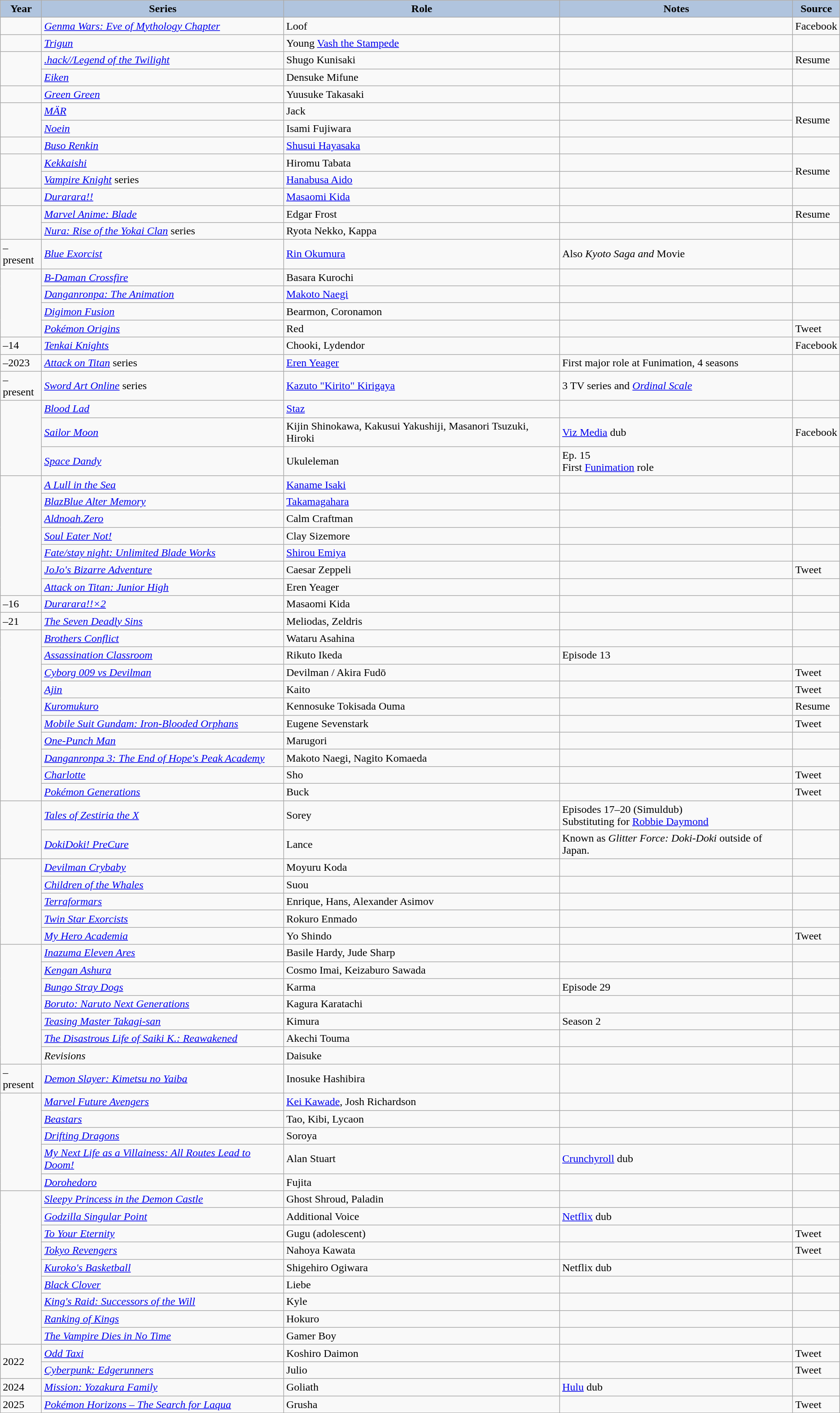<table class="wikitable sortable mw-collapsible plainrowheaders">
<tr>
<th style="background:#b0c4de;">Year</th>
<th style="background:#b0c4de;">Series</th>
<th style="background:#b0c4de;">Role</th>
<th style="background:#b0c4de;" class="unsortable">Notes</th>
<th style="background:#b0c4de;" class="unsortable">Source</th>
</tr>
<tr>
<td></td>
<td><em><a href='#'>Genma Wars: Eve of Mythology Chapter</a></em></td>
<td>Loof</td>
<td></td>
<td>Facebook</td>
</tr>
<tr>
<td></td>
<td><em><a href='#'>Trigun</a></em></td>
<td>Young <a href='#'>Vash the Stampede</a></td>
<td></td>
<td></td>
</tr>
<tr>
<td rowspan="2"></td>
<td><em><a href='#'>.hack//Legend of the Twilight</a></em></td>
<td>Shugo Kunisaki</td>
<td></td>
<td>Resume</td>
</tr>
<tr>
<td><em><a href='#'>Eiken</a></em></td>
<td>Densuke Mifune</td>
<td></td>
<td></td>
</tr>
<tr>
<td></td>
<td><em><a href='#'>Green Green</a></em></td>
<td>Yuusuke Takasaki</td>
<td></td>
<td></td>
</tr>
<tr>
<td rowspan="2"></td>
<td><em><a href='#'>MÄR</a></em></td>
<td>Jack</td>
<td></td>
<td rowspan="2">Resume</td>
</tr>
<tr>
<td><em><a href='#'>Noein</a></em></td>
<td>Isami Fujiwara</td>
<td></td>
</tr>
<tr>
<td></td>
<td><em><a href='#'>Buso Renkin</a></em></td>
<td><a href='#'>Shusui Hayasaka</a></td>
<td></td>
<td><br></td>
</tr>
<tr>
<td rowspan="2"></td>
<td><em><a href='#'>Kekkaishi</a></em></td>
<td>Hiromu Tabata</td>
<td></td>
<td rowspan="2">Resume</td>
</tr>
<tr>
<td><em><a href='#'>Vampire Knight</a></em> series</td>
<td><a href='#'>Hanabusa Aido</a></td>
<td></td>
</tr>
<tr>
<td></td>
<td><em><a href='#'>Durarara!!</a></em></td>
<td><a href='#'>Masaomi Kida</a></td>
<td></td>
<td></td>
</tr>
<tr>
<td rowspan="2"></td>
<td><em><a href='#'>Marvel Anime: Blade</a></em></td>
<td>Edgar Frost</td>
<td></td>
<td>Resume</td>
</tr>
<tr>
<td><em><a href='#'>Nura: Rise of the Yokai Clan</a></em> series</td>
<td>Ryota Nekko, Kappa</td>
<td></td>
<td></td>
</tr>
<tr>
<td>–present</td>
<td><em><a href='#'>Blue Exorcist</a></em></td>
<td><a href='#'>Rin Okumura</a></td>
<td>Also <em>Kyoto Saga and</em> Movie</td>
<td></td>
</tr>
<tr>
<td rowspan="4"></td>
<td><em><a href='#'>B-Daman Crossfire</a></em></td>
<td>Basara Kurochi</td>
<td> </td>
<td></td>
</tr>
<tr>
<td><em><a href='#'>Danganronpa: The Animation</a></em></td>
<td><a href='#'>Makoto Naegi</a></td>
<td> </td>
<td></td>
</tr>
<tr>
<td><em><a href='#'>Digimon Fusion</a></em></td>
<td>Bearmon, Coronamon</td>
<td> </td>
<td></td>
</tr>
<tr>
<td><em><a href='#'>Pokémon Origins</a></em></td>
<td>Red</td>
<td> </td>
<td>Tweet</td>
</tr>
<tr>
<td>–14</td>
<td><em><a href='#'>Tenkai Knights</a></em></td>
<td>Chooki, Lydendor</td>
<td> </td>
<td>Facebook</td>
</tr>
<tr>
<td>–2023</td>
<td><em><a href='#'>Attack on Titan</a></em> series</td>
<td><a href='#'>Eren Yeager</a></td>
<td>First major role at Funimation, 4 seasons</td>
<td></td>
</tr>
<tr>
<td>–present</td>
<td><em><a href='#'>Sword Art Online</a></em> series</td>
<td><a href='#'>Kazuto "Kirito" Kirigaya</a></td>
<td>3 TV series and <a href='#'><em> Ordinal Scale</em></a></td>
<td></td>
</tr>
<tr>
<td rowspan="3"></td>
<td><em><a href='#'>Blood Lad</a></em></td>
<td><a href='#'>Staz</a></td>
<td> </td>
<td></td>
</tr>
<tr>
<td><em><a href='#'>Sailor Moon</a></em></td>
<td>Kijin Shinokawa,   Kakusui Yakushiji, Masanori Tsuzuki, Hiroki</td>
<td><a href='#'>Viz Media</a> dub</td>
<td>Facebook</td>
</tr>
<tr>
<td><em><a href='#'>Space Dandy</a></em></td>
<td>Ukuleleman</td>
<td>Ep. 15<br>First <a href='#'>Funimation</a> role</td>
<td></td>
</tr>
<tr>
<td rowspan="7"></td>
<td><em><a href='#'>A Lull in the Sea</a></em></td>
<td><a href='#'>Kaname Isaki</a></td>
<td> </td>
<td></td>
</tr>
<tr>
<td><em><a href='#'>BlazBlue Alter Memory</a></em></td>
<td><a href='#'>Takamagahara</a></td>
<td> </td>
<td></td>
</tr>
<tr>
<td><em><a href='#'>Aldnoah.Zero</a></em></td>
<td>Calm Craftman</td>
<td> </td>
<td></td>
</tr>
<tr>
<td><em><a href='#'>Soul Eater Not!</a></em></td>
<td>Clay Sizemore</td>
<td> </td>
<td></td>
</tr>
<tr>
<td><em><a href='#'>Fate/stay night: Unlimited Blade Works</a></em></td>
<td><a href='#'>Shirou Emiya</a></td>
<td> </td>
<td></td>
</tr>
<tr>
<td><em><a href='#'>JoJo's Bizarre Adventure</a></em></td>
<td>Caesar Zeppeli</td>
<td> </td>
<td>Tweet</td>
</tr>
<tr>
<td><em><a href='#'>Attack on Titan: Junior High</a></em></td>
<td>Eren Yeager</td>
<td> </td>
<td></td>
</tr>
<tr>
<td>–16</td>
<td><em><a href='#'>Durarara!!×2</a></em></td>
<td>Masaomi Kida</td>
<td> </td>
<td></td>
</tr>
<tr>
<td>–21</td>
<td><em><a href='#'>The Seven Deadly Sins</a></em></td>
<td>Meliodas, Zeldris</td>
<td> </td>
<td></td>
</tr>
<tr>
<td rowspan="10"></td>
<td><em><a href='#'>Brothers Conflict</a></em></td>
<td>Wataru Asahina</td>
<td> </td>
<td></td>
</tr>
<tr>
<td><em><a href='#'>Assassination Classroom</a></em></td>
<td>Rikuto Ikeda</td>
<td>Episode 13</td>
<td></td>
</tr>
<tr>
<td><em><a href='#'>Cyborg 009 vs Devilman</a></em></td>
<td>Devilman / Akira Fudō</td>
<td></td>
<td>Tweet</td>
</tr>
<tr>
<td><em><a href='#'>Ajin</a></em></td>
<td>Kaito</td>
<td> </td>
<td>Tweet</td>
</tr>
<tr>
<td><em><a href='#'>Kuromukuro</a></em></td>
<td>Kennosuke Tokisada Ouma</td>
<td></td>
<td>Resume<br></td>
</tr>
<tr>
<td><em><a href='#'>Mobile Suit Gundam: Iron-Blooded Orphans</a></em></td>
<td>Eugene Sevenstark</td>
<td></td>
<td>Tweet</td>
</tr>
<tr>
<td><em><a href='#'>One-Punch Man</a></em></td>
<td>Marugori</td>
<td> </td>
<td></td>
</tr>
<tr>
<td><em><a href='#'>Danganronpa 3: The End of Hope's Peak Academy</a></em></td>
<td>Makoto Naegi, Nagito Komaeda</td>
<td> </td>
<td></td>
</tr>
<tr>
<td><em><a href='#'>Charlotte</a></em></td>
<td>Sho</td>
<td></td>
<td>Tweet</td>
</tr>
<tr>
<td><em><a href='#'>Pokémon Generations</a></em></td>
<td>Buck</td>
<td></td>
<td>Tweet</td>
</tr>
<tr>
<td rowspan="2"></td>
<td><em><a href='#'>Tales of Zestiria the X</a></em></td>
<td>Sorey</td>
<td>Episodes 17–20 (Simuldub)<br>Substituting for <a href='#'>Robbie Daymond</a></td>
<td></td>
</tr>
<tr>
<td><em><a href='#'>DokiDoki! PreCure</a></em></td>
<td>Lance</td>
<td>Known as <em>Glitter Force: Doki-Doki</em> outside of Japan.</td>
<td></td>
</tr>
<tr>
<td rowspan="5"></td>
<td><em><a href='#'>Devilman Crybaby</a></em></td>
<td>Moyuru Koda</td>
<td> </td>
<td></td>
</tr>
<tr>
<td><em><a href='#'>Children of the Whales</a></em></td>
<td>Suou</td>
<td> </td>
<td></td>
</tr>
<tr>
<td><em><a href='#'>Terraformars</a></em></td>
<td>Enrique, Hans, Alexander Asimov</td>
<td> </td>
<td></td>
</tr>
<tr>
<td><em><a href='#'>Twin Star Exorcists</a></em></td>
<td>Rokuro Enmado</td>
<td></td>
<td></td>
</tr>
<tr>
<td><em><a href='#'>My Hero Academia</a></em></td>
<td>Yo Shindo</td>
<td></td>
<td>Tweet</td>
</tr>
<tr>
<td rowspan="7"></td>
<td><em><a href='#'>Inazuma Eleven Ares</a></em></td>
<td>Basile Hardy, Jude Sharp</td>
<td></td>
<td></td>
</tr>
<tr>
<td><em><a href='#'>Kengan Ashura</a></em></td>
<td>Cosmo Imai, Keizaburo Sawada</td>
<td></td>
<td></td>
</tr>
<tr>
<td><em><a href='#'>Bungo Stray Dogs</a></em></td>
<td>Karma</td>
<td>Episode 29</td>
<td></td>
</tr>
<tr>
<td><em><a href='#'>Boruto: Naruto Next Generations</a></em></td>
<td>Kagura Karatachi</td>
<td></td>
<td></td>
</tr>
<tr>
<td><em><a href='#'>Teasing Master Takagi-san</a></em></td>
<td>Kimura</td>
<td>Season 2</td>
<td></td>
</tr>
<tr>
<td><em><a href='#'>The Disastrous Life of Saiki K.: Reawakened</a></em></td>
<td>Akechi Touma</td>
<td></td>
<td></td>
</tr>
<tr>
<td><em>Revisions</em></td>
<td>Daisuke</td>
<td></td>
<td></td>
</tr>
<tr>
<td>–present</td>
<td><em><a href='#'>Demon Slayer: Kimetsu no Yaiba</a></em></td>
<td>Inosuke Hashibira</td>
<td></td>
<td></td>
</tr>
<tr>
<td rowspan="5"></td>
<td><em><a href='#'>Marvel Future Avengers</a></em></td>
<td><a href='#'>Kei Kawade</a>, Josh Richardson</td>
<td></td>
<td></td>
</tr>
<tr>
<td><em><a href='#'>Beastars</a></em></td>
<td>Tao, Kibi, Lycaon</td>
<td></td>
<td></td>
</tr>
<tr>
<td><em><a href='#'>Drifting Dragons</a></em></td>
<td>Soroya</td>
<td></td>
<td></td>
</tr>
<tr>
<td><em><a href='#'>My Next Life as a Villainess: All Routes Lead to Doom!</a></em></td>
<td>Alan Stuart</td>
<td><a href='#'>Crunchyroll</a> dub</td>
<td></td>
</tr>
<tr>
<td><em><a href='#'>Dorohedoro</a></em></td>
<td>Fujita</td>
<td></td>
<td></td>
</tr>
<tr>
<td rowspan="9"></td>
<td><em><a href='#'>Sleepy Princess in the Demon Castle</a></em></td>
<td>Ghost Shroud, Paladin</td>
<td></td>
<td></td>
</tr>
<tr>
<td><em><a href='#'>Godzilla Singular Point</a></em></td>
<td>Additional Voice</td>
<td><a href='#'>Netflix</a> dub</td>
<td></td>
</tr>
<tr>
<td><em><a href='#'>To Your Eternity</a></em></td>
<td>Gugu (adolescent)</td>
<td></td>
<td>Tweet</td>
</tr>
<tr>
<td><em><a href='#'>Tokyo Revengers</a></em></td>
<td>Nahoya Kawata</td>
<td></td>
<td>Tweet</td>
</tr>
<tr>
<td><em><a href='#'>Kuroko's Basketball</a></em></td>
<td>Shigehiro Ogiwara</td>
<td>Netflix dub</td>
<td></td>
</tr>
<tr>
<td><em><a href='#'>Black Clover</a></em></td>
<td>Liebe</td>
<td></td>
<td></td>
</tr>
<tr>
<td><em><a href='#'>King's Raid: Successors of the Will</a></em></td>
<td>Kyle</td>
<td></td>
<td></td>
</tr>
<tr>
<td><em><a href='#'>Ranking of Kings</a></em></td>
<td>Hokuro</td>
<td></td>
<td></td>
</tr>
<tr>
<td><em><a href='#'>The Vampire Dies in No Time</a></em></td>
<td>Gamer Boy</td>
<td></td>
<td></td>
</tr>
<tr>
<td rowspan="2">2022</td>
<td><em><a href='#'>Odd Taxi</a></em></td>
<td>Koshiro Daimon</td>
<td></td>
<td>Tweet</td>
</tr>
<tr>
<td><em><a href='#'>Cyberpunk: Edgerunners</a></em></td>
<td>Julio</td>
<td></td>
<td>Tweet</td>
</tr>
<tr>
<td>2024</td>
<td><em><a href='#'>Mission: Yozakura Family</a></em></td>
<td>Goliath</td>
<td><a href='#'>Hulu</a> dub</td>
<td></td>
</tr>
<tr>
<td>2025</td>
<td><em><a href='#'>Pokémon Horizons – The Search for Laqua</a></em></td>
<td>Grusha</td>
<td></td>
<td>Tweet</td>
</tr>
</table>
